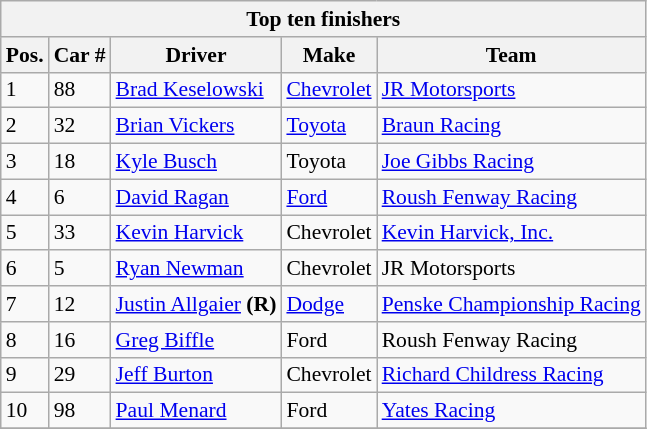<table class="wikitable" style="font-size: 90%;">
<tr>
<th colspan=9>Top ten finishers</th>
</tr>
<tr>
<th>Pos.</th>
<th>Car #</th>
<th>Driver</th>
<th>Make</th>
<th>Team</th>
</tr>
<tr>
<td>1</td>
<td>88</td>
<td><a href='#'>Brad Keselowski</a></td>
<td><a href='#'>Chevrolet</a></td>
<td><a href='#'>JR Motorsports</a></td>
</tr>
<tr>
<td>2</td>
<td>32</td>
<td><a href='#'>Brian Vickers</a></td>
<td><a href='#'>Toyota</a></td>
<td><a href='#'>Braun Racing</a></td>
</tr>
<tr>
<td>3</td>
<td>18</td>
<td><a href='#'>Kyle Busch</a></td>
<td>Toyota</td>
<td><a href='#'>Joe Gibbs Racing</a></td>
</tr>
<tr>
<td>4</td>
<td>6</td>
<td><a href='#'>David Ragan</a></td>
<td><a href='#'>Ford</a></td>
<td><a href='#'>Roush Fenway Racing</a></td>
</tr>
<tr>
<td>5</td>
<td>33</td>
<td><a href='#'>Kevin Harvick</a></td>
<td>Chevrolet</td>
<td><a href='#'>Kevin Harvick, Inc.</a></td>
</tr>
<tr>
<td>6</td>
<td>5</td>
<td><a href='#'>Ryan Newman</a></td>
<td>Chevrolet</td>
<td>JR Motorsports</td>
</tr>
<tr>
<td>7</td>
<td>12</td>
<td><a href='#'>Justin Allgaier</a> <strong>(R)</strong></td>
<td><a href='#'>Dodge</a></td>
<td><a href='#'>Penske Championship Racing</a></td>
</tr>
<tr>
<td>8</td>
<td>16</td>
<td><a href='#'>Greg Biffle</a></td>
<td>Ford</td>
<td>Roush Fenway Racing</td>
</tr>
<tr>
<td>9</td>
<td>29</td>
<td><a href='#'>Jeff Burton</a></td>
<td>Chevrolet</td>
<td><a href='#'>Richard Childress Racing</a></td>
</tr>
<tr>
<td>10</td>
<td>98</td>
<td><a href='#'>Paul Menard</a></td>
<td>Ford</td>
<td><a href='#'>Yates Racing</a></td>
</tr>
<tr>
</tr>
</table>
